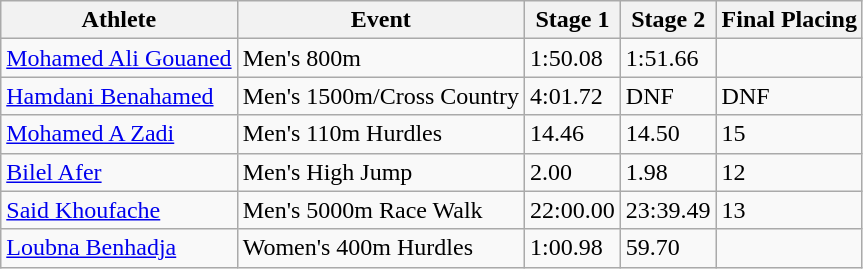<table class="wikitable">
<tr>
<th>Athlete</th>
<th>Event</th>
<th>Stage 1</th>
<th>Stage 2</th>
<th>Final Placing</th>
</tr>
<tr>
<td><a href='#'>Mohamed Ali Gouaned</a></td>
<td>Men's 800m</td>
<td>1:50.08</td>
<td>1:51.66</td>
<td></td>
</tr>
<tr>
<td><a href='#'>Hamdani Benahamed</a></td>
<td>Men's 1500m/Cross Country</td>
<td>4:01.72</td>
<td>DNF</td>
<td>DNF</td>
</tr>
<tr>
<td><a href='#'>Mohamed A Zadi</a></td>
<td>Men's 110m Hurdles</td>
<td>14.46</td>
<td>14.50</td>
<td>15</td>
</tr>
<tr>
<td><a href='#'>Bilel Afer</a></td>
<td>Men's High Jump</td>
<td>2.00</td>
<td>1.98</td>
<td>12</td>
</tr>
<tr>
<td><a href='#'>Said Khoufache</a></td>
<td>Men's 5000m Race Walk</td>
<td>22:00.00</td>
<td>23:39.49</td>
<td>13</td>
</tr>
<tr>
<td><a href='#'>Loubna Benhadja</a></td>
<td>Women's 400m Hurdles</td>
<td>1:00.98</td>
<td>59.70</td>
<td></td>
</tr>
</table>
